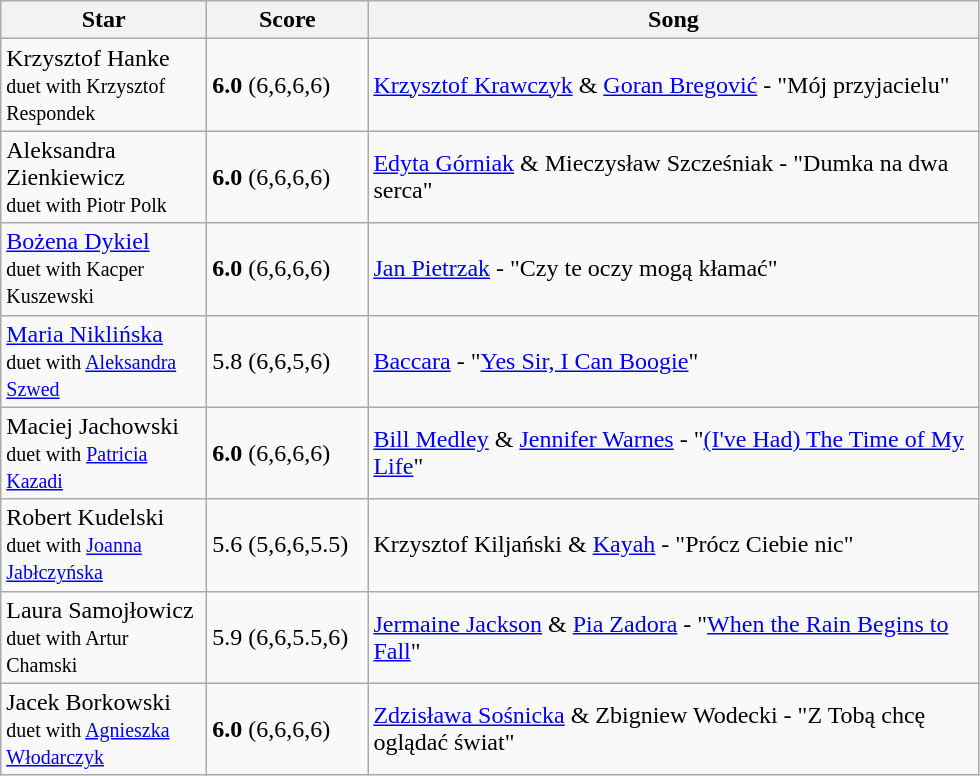<table class="wikitable">
<tr>
<th style="width:130px;">Star</th>
<th style="width:100px;">Score</th>
<th style="width:400px;">Song</th>
</tr>
<tr>
<td>Krzysztof Hanke <br><small>duet with Krzysztof Respondek</small></td>
<td><strong>6.0</strong> (6,6,6,6)</td>
<td><a href='#'>Krzysztof Krawczyk</a> & <a href='#'>Goran Bregović</a> - "Mój przyjacielu"</td>
</tr>
<tr>
<td>Aleksandra Zienkiewicz <br><small>duet with Piotr Polk</small></td>
<td><strong>6.0</strong> (6,6,6,6)</td>
<td><a href='#'>Edyta Górniak</a> & Mieczysław Szcześniak - "Dumka na dwa serca"</td>
</tr>
<tr>
<td><a href='#'>Bożena Dykiel</a> <br><small>duet with Kacper Kuszewski</small></td>
<td><strong>6.0</strong> (6,6,6,6)</td>
<td><a href='#'>Jan Pietrzak</a> - "Czy te oczy mogą kłamać"</td>
</tr>
<tr>
<td><a href='#'>Maria Niklińska</a> <br><small>duet with <a href='#'>Aleksandra Szwed</a></small></td>
<td>5.8 (6,6,5,6)</td>
<td><a href='#'>Baccara</a> - "<a href='#'>Yes Sir, I Can Boogie</a>"</td>
</tr>
<tr>
<td>Maciej Jachowski <br><small>duet with <a href='#'>Patricia Kazadi</a></small></td>
<td><strong>6.0</strong> (6,6,6,6)</td>
<td><a href='#'>Bill Medley</a> & <a href='#'>Jennifer Warnes</a> - "<a href='#'>(I've Had) The Time of My Life</a>"</td>
</tr>
<tr>
<td>Robert Kudelski <br><small>duet with <a href='#'>Joanna Jabłczyńska</a></small></td>
<td>5.6 (5,6,6,5.5)</td>
<td>Krzysztof Kiljański & <a href='#'>Kayah</a> - "Prócz Ciebie nic"</td>
</tr>
<tr>
<td>Laura Samojłowicz <br><small>duet with Artur Chamski</small></td>
<td>5.9 (6,6,5.5,6)</td>
<td><a href='#'>Jermaine Jackson</a> & <a href='#'>Pia Zadora</a> - "<a href='#'>When the Rain Begins to Fall</a>"</td>
</tr>
<tr>
<td>Jacek Borkowski <br><small>duet with <a href='#'>Agnieszka Włodarczyk</a></small></td>
<td><strong>6.0</strong> (6,6,6,6)</td>
<td><a href='#'>Zdzisława Sośnicka</a> & Zbigniew Wodecki - "Z Tobą chcę oglądać świat"</td>
</tr>
</table>
